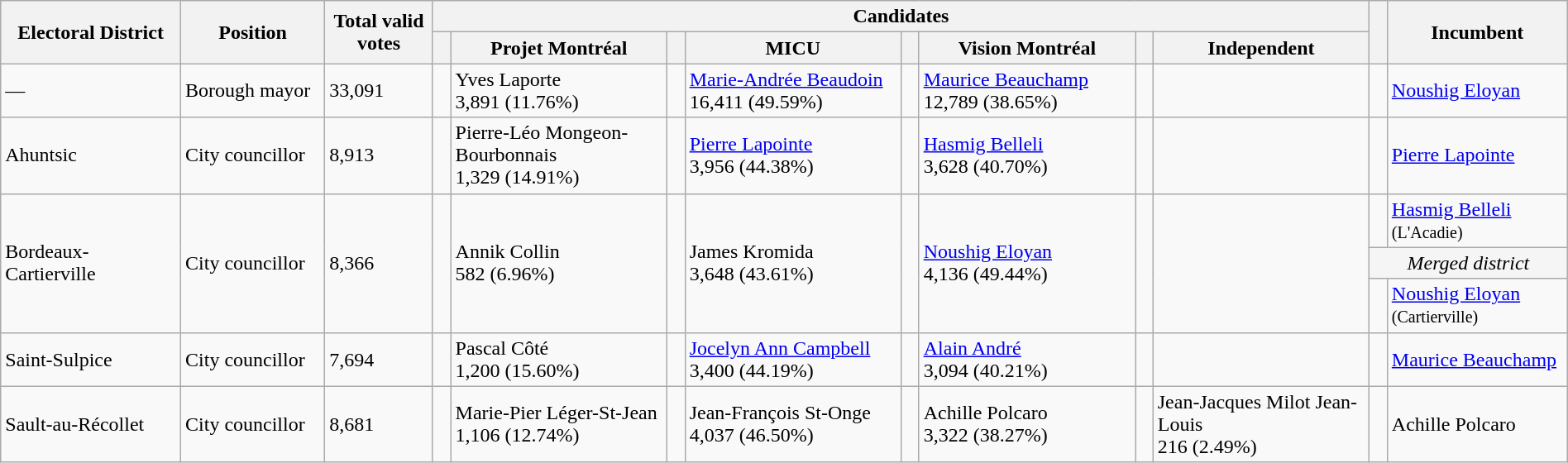<table class="wikitable" width="100%">
<tr>
<th width=10% rowspan=2>Electoral District</th>
<th width=8% rowspan=2>Position</th>
<th width=6% rowspan=2>Total valid votes</th>
<th colspan=8>Candidates</th>
<th width=1% rowspan=2> </th>
<th width=10% rowspan=2>Incumbent</th>
</tr>
<tr>
<th width=1% > </th>
<th width=12% ><span>Projet Montréal</span></th>
<th width=1% > </th>
<th width=12% >MICU</th>
<th width=1% > </th>
<th width=12% >Vision Montréal</th>
<th width=1% > </th>
<th width=12% >Independent</th>
</tr>
<tr>
<td>—</td>
<td>Borough mayor</td>
<td>33,091</td>
<td></td>
<td>Yves Laporte<br>3,891 (11.76%)</td>
<td> </td>
<td><a href='#'>Marie-Andrée Beaudoin</a><br>16,411 (49.59%)</td>
<td></td>
<td><a href='#'>Maurice Beauchamp</a><br>12,789 (38.65%)</td>
<td></td>
<td></td>
<td> </td>
<td><a href='#'>Noushig Eloyan</a></td>
</tr>
<tr>
<td>Ahuntsic</td>
<td>City councillor</td>
<td>8,913</td>
<td></td>
<td>Pierre-Léo Mongeon-Bourbonnais<br>1,329 (14.91%)</td>
<td> </td>
<td><a href='#'>Pierre Lapointe</a><br>3,956 (44.38%)</td>
<td></td>
<td><a href='#'>Hasmig Belleli</a><br>3,628 (40.70%)</td>
<td></td>
<td></td>
<td> </td>
<td><a href='#'>Pierre Lapointe</a></td>
</tr>
<tr>
<td rowspan=3>Bordeaux-Cartierville</td>
<td rowspan=3>City councillor</td>
<td rowspan=3>8,366</td>
<td rowspan=3></td>
<td rowspan=3>Annik Collin<br>582 (6.96%)</td>
<td rowspan=3></td>
<td rowspan=3>James Kromida<br>3,648 (43.61%)</td>
<td rowspan=3 > </td>
<td rowspan=3><a href='#'>Noushig Eloyan</a><br>4,136 (49.44%)</td>
<td rowspan=3></td>
<td rowspan=3></td>
<td> </td>
<td><a href='#'>Hasmig Belleli</a><br><small>(L'Acadie)</small></td>
</tr>
<tr>
<td colspan="2" style="background:whitesmoke; text-align:center;"><em>Merged district</em></td>
</tr>
<tr>
<td> </td>
<td><a href='#'>Noushig Eloyan</a><br><small>(Cartierville)</small></td>
</tr>
<tr>
<td>Saint-Sulpice</td>
<td>City councillor</td>
<td>7,694</td>
<td></td>
<td>Pascal Côté<br>1,200 (15.60%)</td>
<td> </td>
<td><a href='#'>Jocelyn Ann Campbell</a><br>3,400 (44.19%)</td>
<td></td>
<td><a href='#'>Alain André</a><br>3,094 (40.21%)</td>
<td></td>
<td></td>
<td> </td>
<td><a href='#'>Maurice Beauchamp</a></td>
</tr>
<tr>
<td>Sault-au-Récollet</td>
<td>City councillor</td>
<td>8,681</td>
<td></td>
<td>Marie-Pier Léger-St-Jean<br>1,106 (12.74%)</td>
<td> </td>
<td>Jean-François St-Onge<br>4,037 (46.50%)</td>
<td></td>
<td>Achille Polcaro<br>3,322 (38.27%)</td>
<td></td>
<td>Jean-Jacques Milot Jean-Louis<br>216 (2.49%)</td>
<td> </td>
<td>Achille Polcaro</td>
</tr>
</table>
